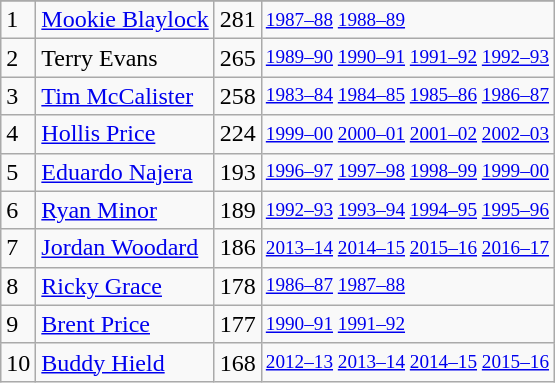<table class="wikitable">
<tr>
</tr>
<tr>
<td>1</td>
<td><a href='#'>Mookie Blaylock</a></td>
<td>281</td>
<td style="font-size:80%;"><a href='#'>1987–88</a> <a href='#'>1988–89</a></td>
</tr>
<tr>
<td>2</td>
<td>Terry Evans</td>
<td>265</td>
<td style="font-size:80%;"><a href='#'>1989–90</a> <a href='#'>1990–91</a> <a href='#'>1991–92</a> <a href='#'>1992–93</a></td>
</tr>
<tr>
<td>3</td>
<td><a href='#'>Tim McCalister</a></td>
<td>258</td>
<td style="font-size:80%;"><a href='#'>1983–84</a> <a href='#'>1984–85</a> <a href='#'>1985–86</a> <a href='#'>1986–87</a></td>
</tr>
<tr>
<td>4</td>
<td><a href='#'>Hollis Price</a></td>
<td>224</td>
<td style="font-size:80%;"><a href='#'>1999–00</a> <a href='#'>2000–01</a> <a href='#'>2001–02</a> <a href='#'>2002–03</a></td>
</tr>
<tr>
<td>5</td>
<td><a href='#'>Eduardo Najera</a></td>
<td>193</td>
<td style="font-size:80%;"><a href='#'>1996–97</a> <a href='#'>1997–98</a> <a href='#'>1998–99</a> <a href='#'>1999–00</a></td>
</tr>
<tr>
<td>6</td>
<td><a href='#'>Ryan Minor</a></td>
<td>189</td>
<td style="font-size:80%;"><a href='#'>1992–93</a> <a href='#'>1993–94</a> <a href='#'>1994–95</a> <a href='#'>1995–96</a></td>
</tr>
<tr>
<td>7</td>
<td><a href='#'>Jordan Woodard</a></td>
<td>186</td>
<td style="font-size:80%;"><a href='#'>2013–14</a> <a href='#'>2014–15</a> <a href='#'>2015–16</a> <a href='#'>2016–17</a></td>
</tr>
<tr>
<td>8</td>
<td><a href='#'>Ricky Grace</a></td>
<td>178</td>
<td style="font-size:80%;"><a href='#'>1986–87</a> <a href='#'>1987–88</a></td>
</tr>
<tr>
<td>9</td>
<td><a href='#'>Brent Price</a></td>
<td>177</td>
<td style="font-size:80%;"><a href='#'>1990–91</a> <a href='#'>1991–92</a></td>
</tr>
<tr>
<td>10</td>
<td><a href='#'>Buddy Hield</a></td>
<td>168</td>
<td style="font-size:80%;"><a href='#'>2012–13</a> <a href='#'>2013–14</a> <a href='#'>2014–15</a> <a href='#'>2015–16</a></td>
</tr>
</table>
